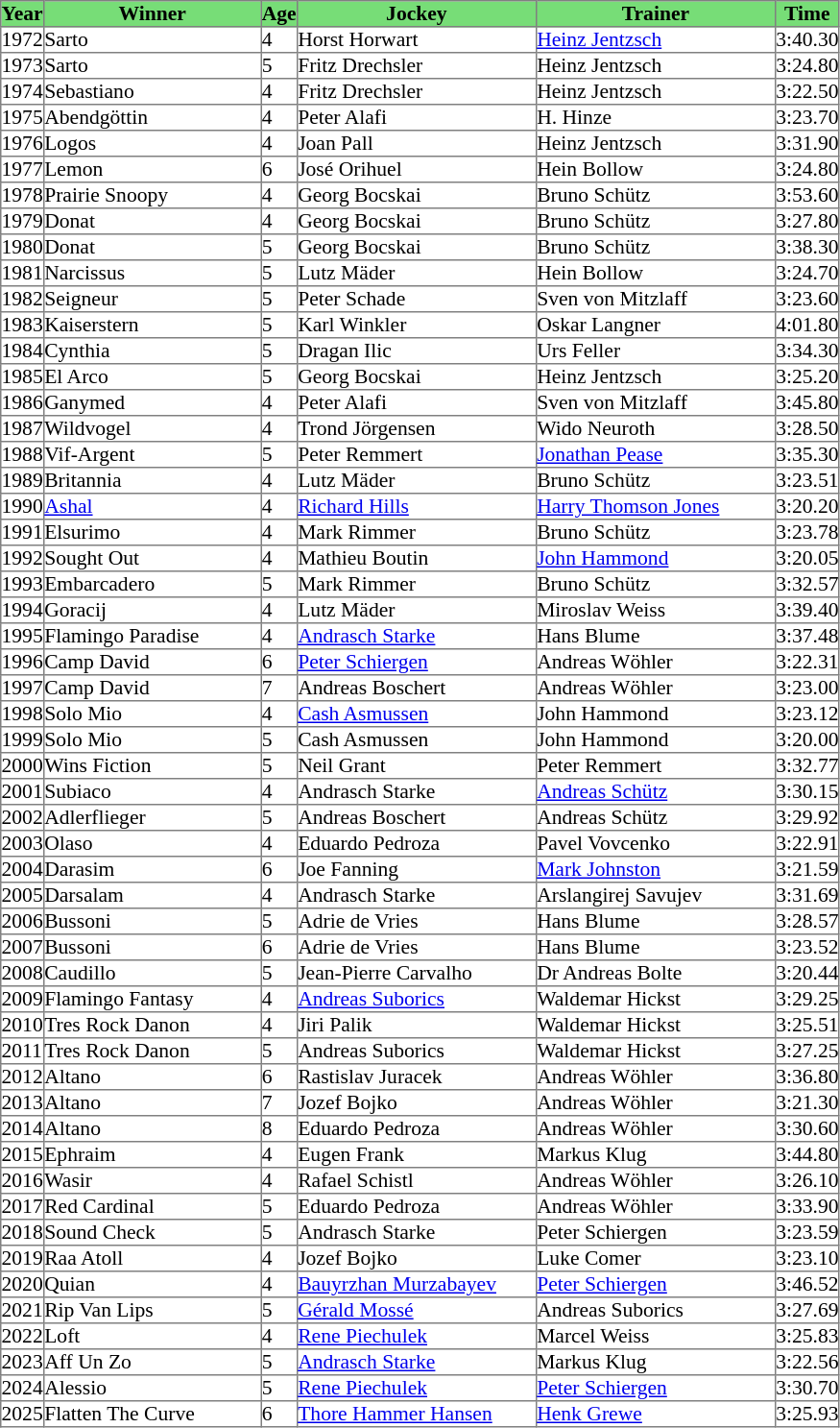<table class = "sortable" | border="1" cellpadding="0" style="border-collapse: collapse; font-size:90%">
<tr bgcolor="#77dd77" align="center">
<th>Year</th>
<th>Winner</th>
<th>Age</th>
<th>Jockey</th>
<th>Trainer</th>
<th>Time</th>
</tr>
<tr>
<td>1972</td>
<td width=150px>Sarto</td>
<td>4</td>
<td width=165px>Horst Horwart</td>
<td width=165px><a href='#'>Heinz Jentzsch</a></td>
<td>3:40.30</td>
</tr>
<tr>
<td>1973</td>
<td>Sarto</td>
<td>5</td>
<td>Fritz Drechsler</td>
<td>Heinz Jentzsch</td>
<td>3:24.80</td>
</tr>
<tr>
<td>1974</td>
<td>Sebastiano</td>
<td>4</td>
<td>Fritz Drechsler</td>
<td>Heinz Jentzsch</td>
<td>3:22.50</td>
</tr>
<tr>
<td>1975</td>
<td>Abendgöttin</td>
<td>4</td>
<td>Peter Alafi</td>
<td>H. Hinze</td>
<td>3:23.70</td>
</tr>
<tr>
<td>1976</td>
<td>Logos</td>
<td>4</td>
<td>Joan Pall</td>
<td>Heinz Jentzsch</td>
<td>3:31.90</td>
</tr>
<tr>
<td>1977</td>
<td>Lemon</td>
<td>6</td>
<td>José Orihuel</td>
<td>Hein Bollow</td>
<td>3:24.80</td>
</tr>
<tr>
<td>1978</td>
<td>Prairie Snoopy</td>
<td>4</td>
<td>Georg Bocskai</td>
<td>Bruno Schütz</td>
<td>3:53.60</td>
</tr>
<tr>
<td>1979</td>
<td>Donat</td>
<td>4</td>
<td>Georg Bocskai</td>
<td>Bruno Schütz</td>
<td>3:27.80</td>
</tr>
<tr>
<td>1980</td>
<td>Donat</td>
<td>5</td>
<td>Georg Bocskai</td>
<td>Bruno Schütz</td>
<td>3:38.30</td>
</tr>
<tr>
<td>1981</td>
<td>Narcissus</td>
<td>5</td>
<td>Lutz Mäder</td>
<td>Hein Bollow</td>
<td>3:24.70</td>
</tr>
<tr>
<td>1982</td>
<td>Seigneur</td>
<td>5</td>
<td>Peter Schade</td>
<td>Sven von Mitzlaff</td>
<td>3:23.60</td>
</tr>
<tr>
<td>1983</td>
<td>Kaiserstern</td>
<td>5</td>
<td>Karl Winkler</td>
<td>Oskar Langner</td>
<td>4:01.80</td>
</tr>
<tr>
<td>1984</td>
<td>Cynthia</td>
<td>5</td>
<td>Dragan Ilic</td>
<td>Urs Feller</td>
<td>3:34.30</td>
</tr>
<tr>
<td>1985</td>
<td>El Arco</td>
<td>5</td>
<td>Georg Bocskai</td>
<td>Heinz Jentzsch</td>
<td>3:25.20</td>
</tr>
<tr>
<td>1986</td>
<td>Ganymed</td>
<td>4</td>
<td>Peter Alafi</td>
<td>Sven von Mitzlaff</td>
<td>3:45.80</td>
</tr>
<tr>
<td>1987</td>
<td>Wildvogel</td>
<td>4</td>
<td>Trond Jörgensen</td>
<td>Wido Neuroth</td>
<td>3:28.50</td>
</tr>
<tr>
<td>1988</td>
<td>Vif-Argent</td>
<td>5</td>
<td>Peter Remmert</td>
<td><a href='#'>Jonathan Pease</a></td>
<td>3:35.30</td>
</tr>
<tr>
<td>1989</td>
<td>Britannia</td>
<td>4</td>
<td>Lutz Mäder</td>
<td>Bruno Schütz</td>
<td>3:23.51</td>
</tr>
<tr>
<td>1990</td>
<td><a href='#'>Ashal</a></td>
<td>4</td>
<td><a href='#'>Richard Hills</a></td>
<td><a href='#'>Harry Thomson Jones</a></td>
<td>3:20.20</td>
</tr>
<tr>
<td>1991</td>
<td>Elsurimo</td>
<td>4</td>
<td>Mark Rimmer</td>
<td>Bruno Schütz</td>
<td>3:23.78</td>
</tr>
<tr>
<td>1992</td>
<td>Sought Out</td>
<td>4</td>
<td>Mathieu Boutin</td>
<td><a href='#'>John Hammond</a></td>
<td>3:20.05</td>
</tr>
<tr>
<td>1993</td>
<td>Embarcadero</td>
<td>5</td>
<td>Mark Rimmer</td>
<td>Bruno Schütz</td>
<td>3:32.57</td>
</tr>
<tr>
<td>1994</td>
<td>Goracij</td>
<td>4</td>
<td>Lutz Mäder</td>
<td>Miroslav Weiss</td>
<td>3:39.40</td>
</tr>
<tr>
<td>1995</td>
<td>Flamingo Paradise</td>
<td>4</td>
<td><a href='#'>Andrasch Starke</a></td>
<td>Hans Blume</td>
<td>3:37.48</td>
</tr>
<tr>
<td>1996</td>
<td>Camp David</td>
<td>6</td>
<td><a href='#'>Peter Schiergen</a></td>
<td>Andreas Wöhler</td>
<td>3:22.31</td>
</tr>
<tr>
<td>1997</td>
<td>Camp David</td>
<td>7</td>
<td>Andreas Boschert</td>
<td>Andreas Wöhler</td>
<td>3:23.00</td>
</tr>
<tr>
<td>1998</td>
<td>Solo Mio</td>
<td>4</td>
<td><a href='#'>Cash Asmussen</a></td>
<td>John Hammond</td>
<td>3:23.12</td>
</tr>
<tr>
<td>1999</td>
<td>Solo Mio</td>
<td>5</td>
<td>Cash Asmussen</td>
<td>John Hammond</td>
<td>3:20.00</td>
</tr>
<tr>
<td>2000</td>
<td>Wins Fiction</td>
<td>5</td>
<td>Neil Grant</td>
<td>Peter Remmert</td>
<td>3:32.77</td>
</tr>
<tr>
<td>2001</td>
<td>Subiaco</td>
<td>4</td>
<td>Andrasch Starke</td>
<td><a href='#'>Andreas Schütz</a></td>
<td>3:30.15</td>
</tr>
<tr>
<td>2002</td>
<td>Adlerflieger</td>
<td>5</td>
<td>Andreas Boschert</td>
<td>Andreas Schütz</td>
<td>3:29.92</td>
</tr>
<tr>
<td>2003</td>
<td>Olaso</td>
<td>4</td>
<td>Eduardo Pedroza</td>
<td>Pavel Vovcenko</td>
<td>3:22.91</td>
</tr>
<tr>
<td>2004</td>
<td>Darasim</td>
<td>6</td>
<td>Joe Fanning</td>
<td><a href='#'>Mark Johnston</a></td>
<td>3:21.59</td>
</tr>
<tr>
<td>2005</td>
<td>Darsalam</td>
<td>4</td>
<td>Andrasch Starke</td>
<td>Arslangirej Savujev</td>
<td>3:31.69</td>
</tr>
<tr>
<td>2006</td>
<td>Bussoni</td>
<td>5</td>
<td>Adrie de Vries</td>
<td>Hans Blume</td>
<td>3:28.57</td>
</tr>
<tr>
<td>2007</td>
<td>Bussoni</td>
<td>6</td>
<td>Adrie de Vries</td>
<td>Hans Blume</td>
<td>3:23.52</td>
</tr>
<tr>
<td>2008</td>
<td>Caudillo</td>
<td>5</td>
<td>Jean-Pierre Carvalho</td>
<td>Dr Andreas Bolte</td>
<td>3:20.44</td>
</tr>
<tr>
<td>2009</td>
<td>Flamingo Fantasy</td>
<td>4</td>
<td><a href='#'>Andreas Suborics</a></td>
<td>Waldemar Hickst</td>
<td>3:29.25</td>
</tr>
<tr>
<td>2010</td>
<td>Tres Rock Danon </td>
<td>4</td>
<td>Jiri Palik</td>
<td>Waldemar Hickst</td>
<td>3:25.51</td>
</tr>
<tr>
<td>2011</td>
<td>Tres Rock Danon</td>
<td>5</td>
<td>Andreas Suborics</td>
<td>Waldemar Hickst</td>
<td>3:27.25</td>
</tr>
<tr>
<td>2012</td>
<td>Altano</td>
<td>6</td>
<td>Rastislav Juracek</td>
<td>Andreas Wöhler</td>
<td>3:36.80</td>
</tr>
<tr>
<td>2013</td>
<td>Altano</td>
<td>7</td>
<td>Jozef Bojko</td>
<td>Andreas Wöhler</td>
<td>3:21.30</td>
</tr>
<tr>
<td>2014</td>
<td>Altano</td>
<td>8</td>
<td>Eduardo Pedroza</td>
<td>Andreas Wöhler</td>
<td>3:30.60</td>
</tr>
<tr>
<td>2015</td>
<td>Ephraim</td>
<td>4</td>
<td>Eugen Frank</td>
<td>Markus Klug</td>
<td>3:44.80</td>
</tr>
<tr>
<td>2016</td>
<td>Wasir</td>
<td>4</td>
<td>Rafael Schistl</td>
<td>Andreas Wöhler</td>
<td>3:26.10</td>
</tr>
<tr>
<td>2017</td>
<td>Red Cardinal</td>
<td>5</td>
<td>Eduardo Pedroza</td>
<td>Andreas Wöhler</td>
<td>3:33.90</td>
</tr>
<tr>
<td>2018</td>
<td>Sound Check</td>
<td>5</td>
<td>Andrasch Starke</td>
<td>Peter Schiergen</td>
<td>3:23.59</td>
</tr>
<tr>
<td>2019</td>
<td>Raa Atoll</td>
<td>4</td>
<td>Jozef Bojko</td>
<td>Luke Comer</td>
<td>3:23.10</td>
</tr>
<tr>
<td>2020</td>
<td>Quian</td>
<td>4</td>
<td><a href='#'>Bauyrzhan Murzabayev</a></td>
<td><a href='#'>Peter Schiergen</a></td>
<td>3:46.52</td>
</tr>
<tr>
<td>2021</td>
<td>Rip Van Lips</td>
<td>5</td>
<td><a href='#'>Gérald Mossé</a></td>
<td>Andreas Suborics</td>
<td>3:27.69</td>
</tr>
<tr>
<td>2022</td>
<td>Loft</td>
<td>4</td>
<td><a href='#'>Rene Piechulek</a></td>
<td>Marcel Weiss</td>
<td>3:25.83</td>
</tr>
<tr>
<td>2023</td>
<td>Aff Un Zo</td>
<td>5</td>
<td><a href='#'>Andrasch Starke</a></td>
<td>Markus Klug</td>
<td>3:22.56</td>
</tr>
<tr>
<td>2024</td>
<td>Alessio</td>
<td>5</td>
<td><a href='#'>Rene Piechulek</a></td>
<td><a href='#'>Peter Schiergen</a></td>
<td>3:30.70</td>
</tr>
<tr>
<td>2025</td>
<td>Flatten The Curve</td>
<td>6</td>
<td><a href='#'>Thore Hammer Hansen</a></td>
<td><a href='#'>Henk Grewe</a></td>
<td>3:25.93</td>
</tr>
</table>
